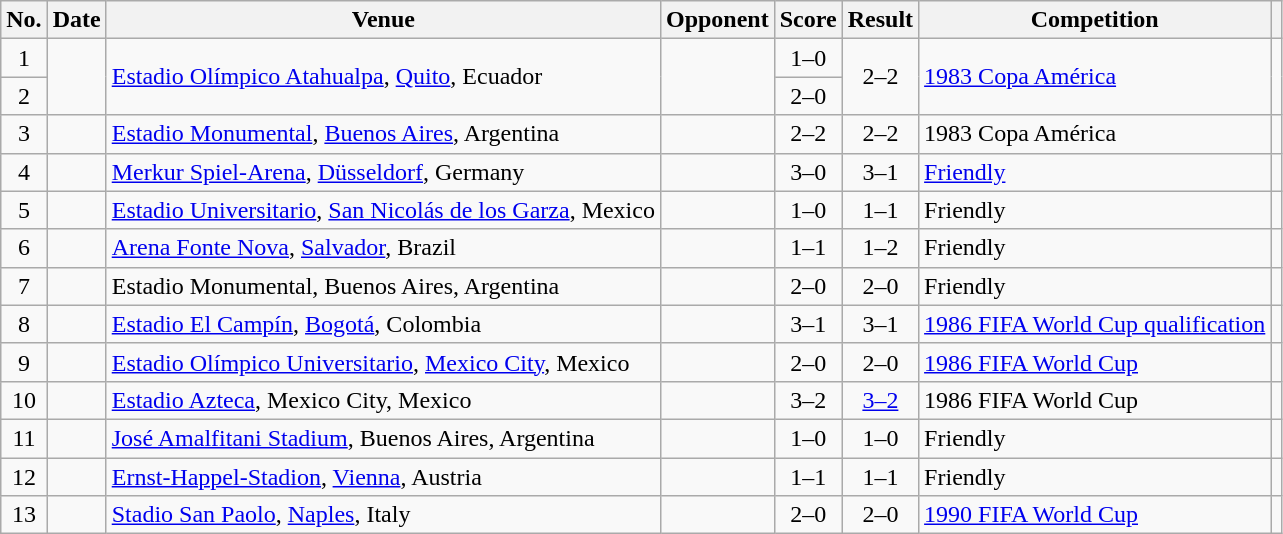<table class="wikitable sortable">
<tr>
<th scope="col">No.</th>
<th scope="col">Date</th>
<th scope="col">Venue</th>
<th scope="col">Opponent</th>
<th scope="col">Score</th>
<th scope="col">Result</th>
<th scope="col">Competition</th>
<th scope="col" class="unsortable"></th>
</tr>
<tr>
<td style="text-align:center">1</td>
<td rowspan="2"></td>
<td rowspan="2"><a href='#'>Estadio Olímpico Atahualpa</a>, <a href='#'>Quito</a>, Ecuador</td>
<td rowspan="2"></td>
<td style="text-align:center">1–0</td>
<td rowspan="2" style="text-align:center">2–2</td>
<td rowspan="2"><a href='#'>1983 Copa América</a></td>
<td rowspan="2"></td>
</tr>
<tr>
<td style="text-align:center">2</td>
<td style="text-align:center">2–0</td>
</tr>
<tr>
<td style="text-align:center">3</td>
<td></td>
<td><a href='#'>Estadio Monumental</a>, <a href='#'>Buenos Aires</a>, Argentina</td>
<td></td>
<td style="text-align:center">2–2</td>
<td style="text-align:center">2–2</td>
<td>1983 Copa América</td>
<td></td>
</tr>
<tr>
<td style="text-align:center">4</td>
<td></td>
<td><a href='#'>Merkur Spiel-Arena</a>, <a href='#'>Düsseldorf</a>, Germany</td>
<td></td>
<td style="text-align:center">3–0</td>
<td style="text-align:center">3–1</td>
<td><a href='#'>Friendly</a></td>
<td></td>
</tr>
<tr>
<td style="text-align:center">5</td>
<td></td>
<td><a href='#'>Estadio Universitario</a>, <a href='#'>San Nicolás de los Garza</a>, Mexico</td>
<td></td>
<td style="text-align:center">1–0</td>
<td style="text-align:center">1–1</td>
<td>Friendly</td>
<td></td>
</tr>
<tr>
<td style="text-align:center">6</td>
<td></td>
<td><a href='#'>Arena Fonte Nova</a>, <a href='#'>Salvador</a>, Brazil</td>
<td></td>
<td style="text-align:center">1–1</td>
<td style="text-align:center">1–2</td>
<td>Friendly</td>
<td></td>
</tr>
<tr>
<td style="text-align:center">7</td>
<td></td>
<td>Estadio Monumental, Buenos Aires, Argentina</td>
<td></td>
<td style="text-align:center">2–0</td>
<td style="text-align:center">2–0</td>
<td>Friendly</td>
<td></td>
</tr>
<tr>
<td style="text-align:center">8</td>
<td></td>
<td><a href='#'>Estadio El Campín</a>, <a href='#'>Bogotá</a>, Colombia</td>
<td></td>
<td style="text-align:center">3–1</td>
<td style="text-align:center">3–1</td>
<td><a href='#'>1986 FIFA World Cup qualification</a></td>
<td></td>
</tr>
<tr>
<td style="text-align:center">9</td>
<td></td>
<td><a href='#'>Estadio Olímpico Universitario</a>, <a href='#'>Mexico City</a>, Mexico</td>
<td></td>
<td style="text-align:center">2–0</td>
<td style="text-align:center">2–0</td>
<td><a href='#'>1986 FIFA World Cup</a></td>
<td></td>
</tr>
<tr>
<td style="text-align:center">10</td>
<td></td>
<td><a href='#'>Estadio Azteca</a>, Mexico City, Mexico</td>
<td></td>
<td style="text-align:center">3–2</td>
<td style="text-align:center"><a href='#'>3–2</a></td>
<td>1986 FIFA World Cup</td>
<td></td>
</tr>
<tr>
<td style="text-align:center">11</td>
<td></td>
<td><a href='#'>José Amalfitani Stadium</a>, Buenos Aires, Argentina</td>
<td></td>
<td style="text-align:center">1–0</td>
<td style="text-align:center">1–0</td>
<td>Friendly</td>
<td></td>
</tr>
<tr>
<td style="text-align:center">12</td>
<td></td>
<td><a href='#'>Ernst-Happel-Stadion</a>, <a href='#'>Vienna</a>, Austria</td>
<td></td>
<td style="text-align:center">1–1</td>
<td style="text-align:center">1–1</td>
<td>Friendly</td>
<td></td>
</tr>
<tr>
<td style="text-align:center">13</td>
<td></td>
<td><a href='#'>Stadio San Paolo</a>, <a href='#'>Naples</a>, Italy</td>
<td></td>
<td style="text-align:center">2–0</td>
<td style="text-align:center">2–0</td>
<td><a href='#'>1990 FIFA World Cup</a></td>
<td></td>
</tr>
</table>
